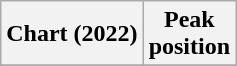<table class="wikitable plainrowheaders" style="text-align:center">
<tr>
<th scope="col">Chart (2022)</th>
<th scope="col">Peak<br>position</th>
</tr>
<tr>
</tr>
</table>
